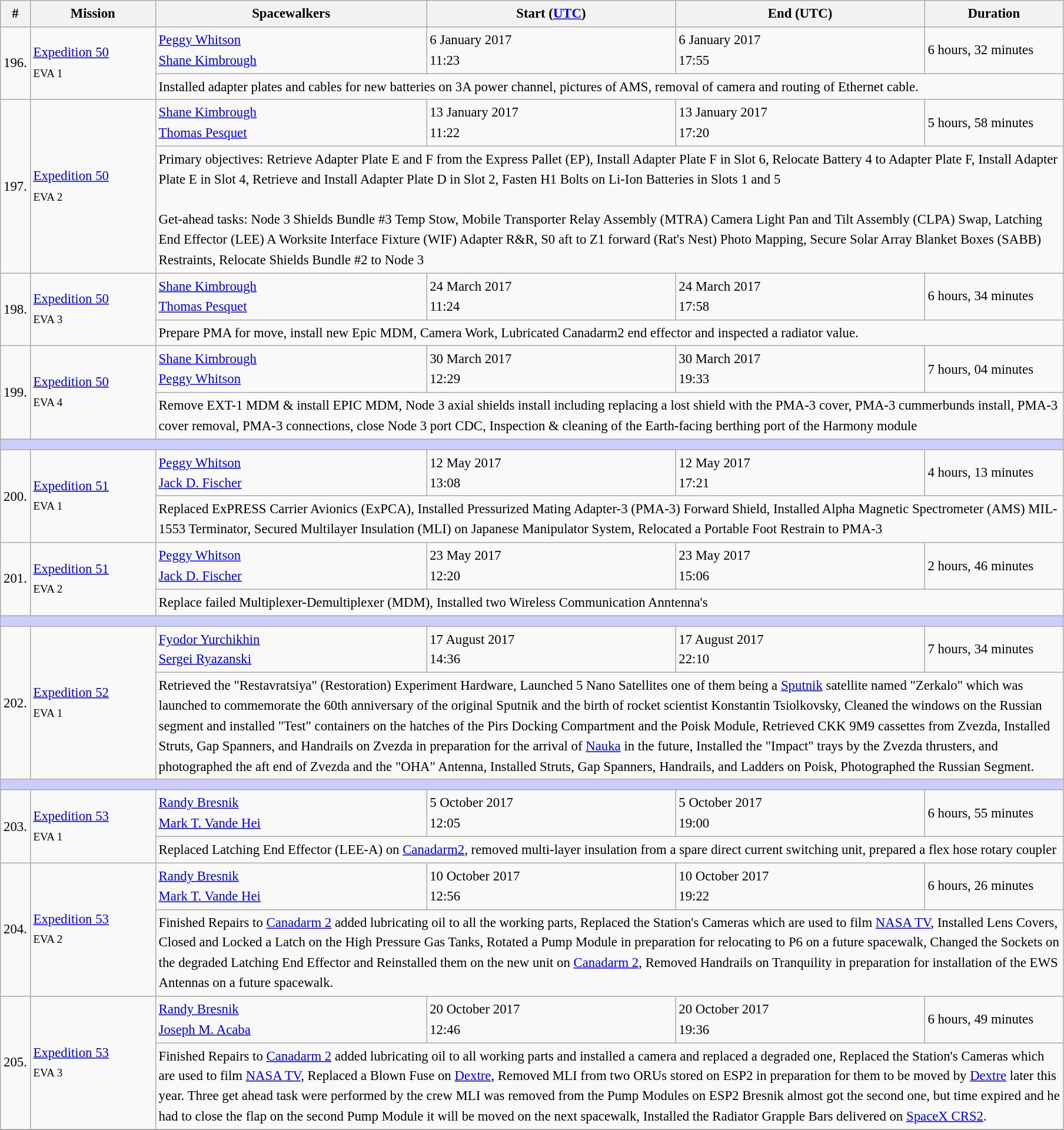<table class="wikitable sortable sticky-header" style="font-size:0.95em; line-height:1.5em;">
<tr>
<th scope="col" width="25">#</th>
<th scope="col" width="135">Mission</th>
<th scope="col" width="300">Spacewalkers</th>
<th scope="col" width="275">Start (<a href='#'>UTC</a>)</th>
<th scope="col" width="275">End (UTC)</th>
<th scope="col" width="150">Duration</th>
</tr>
<tr>
<td rowspan=2>196.</td>
<td rowspan=2><a href='#'>Expedition 50</a><br><small>EVA 1</small></td>
<td> <a href='#'>Peggy Whitson</a><br> <a href='#'>Shane Kimbrough</a></td>
<td>6 January 2017<br>11:23</td>
<td>6 January 2017<br>17:55</td>
<td>6 hours, 32 minutes</td>
</tr>
<tr>
<td colspan=4>Installed adapter plates and cables for new batteries on 3A power channel, pictures of AMS, removal of camera and routing of Ethernet cable.</td>
</tr>
<tr>
<td rowspan=2>197.</td>
<td rowspan=2><a href='#'>Expedition 50</a><br><small>EVA 2</small></td>
<td> <a href='#'>Shane Kimbrough</a><br> <a href='#'>Thomas Pesquet</a></td>
<td>13 January 2017<br>11:22</td>
<td>13 January 2017<br>17:20</td>
<td>5 hours, 58 minutes</td>
</tr>
<tr>
<td colspan=4>Primary objectives: Retrieve Adapter Plate E and F from the Express Pallet (EP), Install Adapter Plate F in Slot 6, Relocate Battery 4 to Adapter Plate F, Install Adapter Plate E in Slot 4, Retrieve and Install Adapter Plate D in Slot 2, Fasten H1 Bolts on Li-Ion Batteries in Slots 1 and 5<br><br>Get-ahead tasks: Node 3 Shields Bundle #3 Temp Stow, Mobile Transporter Relay Assembly (MTRA) Camera Light Pan and Tilt Assembly (CLPA) Swap, Latching End Effector (LEE) A Worksite Interface Fixture (WIF) Adapter R&R, S0 aft to Z1 forward (Rat's Nest) Photo Mapping, Secure Solar Array Blanket Boxes (SABB) Restraints, Relocate Shields Bundle #2 to Node 3</td>
</tr>
<tr>
<td rowspan=2>198.</td>
<td rowspan=2><a href='#'>Expedition 50</a><br><small>EVA 3</small></td>
<td> <a href='#'>Shane Kimbrough</a><br> <a href='#'>Thomas Pesquet</a></td>
<td>24 March 2017<br>11:24</td>
<td>24 March 2017<br>17:58</td>
<td>6 hours, 34 minutes</td>
</tr>
<tr>
<td colspan=4>Prepare PMA for move, install new Epic MDM, Camera Work, Lubricated Canadarm2 end effector and inspected a radiator value.</td>
</tr>
<tr>
<td rowspan=2>199.</td>
<td rowspan=2><a href='#'>Expedition 50</a><br><small>EVA 4</small></td>
<td> <a href='#'>Shane Kimbrough</a><br> <a href='#'>Peggy Whitson</a></td>
<td>30 March 2017<br>12:29</td>
<td>30 March 2017<br>19:33</td>
<td>7 hours, 04 minutes</td>
</tr>
<tr>
<td colspan=4>Remove EXT-1 MDM & install EPIC MDM, Node 3 axial shields install including replacing a lost shield with the PMA-3 cover, PMA-3 cummerbunds install, PMA-3 cover removal, PMA-3 connections, close Node 3 port CDC, Inspection & cleaning of the Earth-facing berthing port of the Harmony module</td>
</tr>
<tr>
<td colspan="6" bgcolor="#ccccff" height="5px"></td>
</tr>
<tr>
<td rowspan=2>200.</td>
<td rowspan=2><a href='#'>Expedition 51</a><br><small>EVA 1</small></td>
<td> <a href='#'>Peggy Whitson</a><br> <a href='#'>Jack D. Fischer</a></td>
<td>12 May 2017<br>13:08</td>
<td>12 May 2017<br>17:21</td>
<td>4 hours, 13 minutes</td>
</tr>
<tr>
<td colspan=4>Replaced ExPRESS Carrier Avionics (ExPCA), Installed Pressurized Mating Adapter-3 (PMA-3) Forward Shield, Installed Alpha Magnetic Spectrometer (AMS) MIL-1553 Terminator, Secured Multilayer Insulation (MLI) on Japanese Manipulator System, Relocated a Portable Foot Restrain to PMA-3</td>
</tr>
<tr>
<td rowspan=2>201.</td>
<td rowspan=2><a href='#'>Expedition 51</a><br><small>EVA 2</small></td>
<td> <a href='#'>Peggy Whitson</a><br> <a href='#'>Jack D. Fischer</a></td>
<td>23 May 2017<br>12:20</td>
<td>23 May 2017<br>15:06</td>
<td>2 hours, 46 minutes</td>
</tr>
<tr>
<td colspan=4>Replace failed Multiplexer-Demultiplexer (MDM), Installed two Wireless Communication Anntenna's</td>
</tr>
<tr>
<td colspan="6" bgcolor="#ccccff" height="5px"></td>
</tr>
<tr>
<td rowspan="2">202.</td>
<td rowspan="2"><a href='#'>Expedition 52</a><br><small>EVA 1</small><br></td>
<td> <a href='#'>Fyodor Yurchikhin</a><br> <a href='#'>Sergei Ryazanski</a></td>
<td>17 August 2017<br>14:36</td>
<td>17 August 2017<br>22:10</td>
<td>7 hours, 34 minutes</td>
</tr>
<tr>
<td colspan="4">Retrieved the "Restavratsiya" (Restoration) Experiment Hardware, Launched 5 Nano Satellites one of them being a <a href='#'>Sputnik</a> satellite named "Zerkalo" which was launched to commemorate the 60th anniversary of the original Sputnik and the birth of rocket scientist Konstantin Tsiolkovsky, Cleaned the windows on the Russian segment and installed "Test" containers on the hatches of the Pirs Docking Compartment and the Poisk Module, Retrieved CKK 9M9 cassettes from Zvezda, Installed Struts, Gap Spanners, and Handrails on Zvezda in preparation for the arrival of <a href='#'>Nauka</a> in the future, Installed the "Impact" trays by the Zvezda thrusters, and photographed the aft end of Zvezda and the "OHA" Antenna, Installed Struts, Gap Spanners, Handrails, and Ladders on Poisk, Photographed the Russian Segment.</td>
</tr>
<tr>
<td colspan="6" bgcolor="#ccccff" height="5px"></td>
</tr>
<tr>
<td rowspan="2">203.</td>
<td rowspan="2"><a href='#'>Expedition 53</a><br><small>EVA 1</small></td>
<td> <a href='#'>Randy Bresnik</a><br> <a href='#'>Mark T. Vande Hei</a></td>
<td>5 October 2017<br>12:05</td>
<td>5 October 2017<br>19:00</td>
<td>6 hours, 55 minutes</td>
</tr>
<tr>
<td colspan=4>Replaced Latching End Effector (LEE-A) on <a href='#'>Canadarm2</a>, removed multi-layer insulation from a spare direct current switching unit, prepared a flex hose rotary coupler</td>
</tr>
<tr>
<td rowspan="2">204.</td>
<td rowspan="2"><a href='#'>Expedition 53</a><br><small>EVA 2</small></td>
<td> <a href='#'>Randy Bresnik</a><br> <a href='#'>Mark T. Vande Hei</a></td>
<td>10 October 2017<br>12:56</td>
<td>10 October 2017<br>19:22</td>
<td>6 hours, 26 minutes</td>
</tr>
<tr>
<td colspan="4">Finished Repairs to <a href='#'>Canadarm 2</a> added lubricating oil to all the working parts, Replaced the Station's Cameras which are used to film <a href='#'>NASA TV</a>, Installed Lens Covers, Closed and Locked a Latch on the High Pressure Gas Tanks, Rotated a Pump Module in preparation for relocating to P6 on a future spacewalk, Changed the Sockets on the degraded Latching End Effector and Reinstalled them on the new unit on <a href='#'>Canadarm 2</a>, Removed Handrails on Tranquility in preparation for installation of the EWS Antennas on a future spacewalk.</td>
</tr>
<tr>
<td rowspan="2">205.</td>
<td rowspan="2"><a href='#'>Expedition 53</a><br><small>EVA 3</small></td>
<td> <a href='#'>Randy Bresnik</a><br> <a href='#'>Joseph M. Acaba</a></td>
<td>20 October 2017<br>12:46</td>
<td>20 October 2017<br>19:36</td>
<td>6 hours, 49 minutes</td>
</tr>
<tr>
<td colspan="4">Finished Repairs to <a href='#'>Canadarm 2</a> added lubricating oil to all working parts and installed a camera and replaced a degraded one, Replaced the Station's Cameras which are used to film <a href='#'>NASA TV</a>, Replaced a Blown Fuse on <a href='#'>Dextre</a>, Removed MLI from two ORUs stored on ESP2 in preparation for them to be moved by <a href='#'>Dextre</a> later this year. Three get ahead task were performed by the crew MLI was removed from the Pump Modules on ESP2 Bresnik almost got the second one, but time expired and he had to close the flap on the second Pump Module it will be moved on the next spacewalk, Installed the Radiator Grapple Bars delivered on <a href='#'>SpaceX CRS2</a>.</td>
</tr>
<tr>
</tr>
</table>
